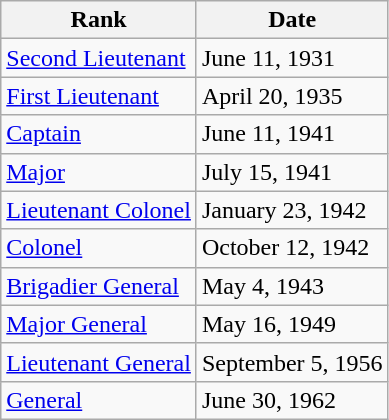<table class="wikitable">
<tr>
<th>Rank</th>
<th>Date</th>
</tr>
<tr>
<td> <a href='#'>Second Lieutenant</a></td>
<td>June 11, 1931</td>
</tr>
<tr>
<td> <a href='#'>First Lieutenant</a></td>
<td>April 20, 1935</td>
</tr>
<tr>
<td> <a href='#'>Captain</a></td>
<td>June 11, 1941</td>
</tr>
<tr>
<td> <a href='#'>Major</a></td>
<td>July 15, 1941</td>
</tr>
<tr>
<td> <a href='#'>Lieutenant Colonel</a></td>
<td>January 23, 1942</td>
</tr>
<tr>
<td> <a href='#'>Colonel</a></td>
<td>October 12, 1942</td>
</tr>
<tr>
<td> <a href='#'>Brigadier General</a></td>
<td>May 4, 1943</td>
</tr>
<tr>
<td> <a href='#'>Major General</a></td>
<td>May 16, 1949</td>
</tr>
<tr>
<td> <a href='#'>Lieutenant General</a></td>
<td>September 5, 1956</td>
</tr>
<tr>
<td> <a href='#'>General</a></td>
<td>June 30, 1962</td>
</tr>
</table>
